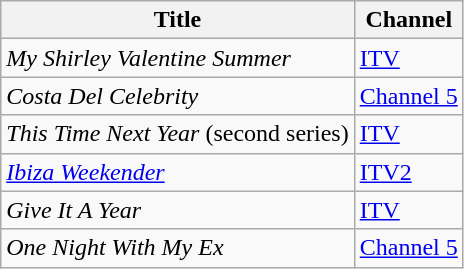<table class="wikitable">
<tr>
<th>Title</th>
<th>Channel</th>
</tr>
<tr>
<td><em>My Shirley Valentine Summer</em></td>
<td><a href='#'>ITV</a></td>
</tr>
<tr>
<td><em>Costa Del Celebrity</em></td>
<td><a href='#'>Channel 5</a></td>
</tr>
<tr>
<td><em>This Time Next Year</em> (second series)</td>
<td><a href='#'>ITV</a></td>
</tr>
<tr>
<td><em><a href='#'>Ibiza Weekender</a></em></td>
<td><a href='#'>ITV2</a></td>
</tr>
<tr>
<td><em>Give It A Year</em></td>
<td><a href='#'>ITV</a></td>
</tr>
<tr>
<td><em>One Night With My Ex</em></td>
<td><a href='#'>Channel 5</a></td>
</tr>
</table>
